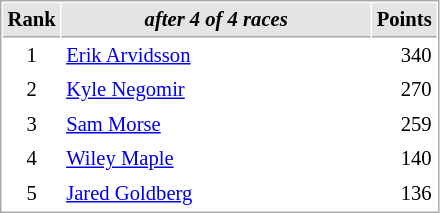<table cellspacing="1" cellpadding="3" style="border:1px solid #aaa; font-size:86%;">
<tr style="background:#e4e4e4;">
<th style="border-bottom:1px solid #aaa; width:10px;">Rank</th>
<th style="border-bottom:1px solid #aaa; width:200px; white-space:nowrap;"><em>after 4 of 4 races</em></th>
<th style="border-bottom:1px solid #aaa; width:20px;">Points</th>
</tr>
<tr>
<td style="text-align:center;">1</td>
<td> <a href='#'>Erik Arvidsson</a></td>
<td align="right">340</td>
</tr>
<tr>
<td style="text-align:center;">2</td>
<td> <a href='#'>Kyle Negomir</a></td>
<td align="right">270</td>
</tr>
<tr>
<td style="text-align:center;">3</td>
<td> <a href='#'>Sam Morse</a></td>
<td align="right">259</td>
</tr>
<tr>
<td style="text-align:center;">4</td>
<td> <a href='#'>Wiley Maple</a></td>
<td align="right">140</td>
</tr>
<tr>
<td style="text-align:center;">5</td>
<td> <a href='#'>Jared Goldberg</a></td>
<td align="right">136</td>
</tr>
</table>
